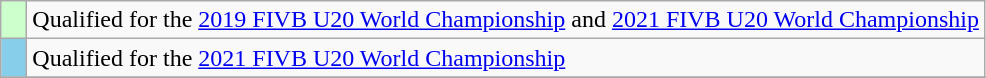<table class="wikitable" style="text-align: left;">
<tr>
<td width=10px bgcolor=#ccffcc></td>
<td>Qualified for the <a href='#'>2019 FIVB U20 World Championship</a> and <a href='#'>2021 FIVB U20 World Championship</a></td>
</tr>
<tr>
<td width=10px bgcolor=#87ceeb></td>
<td>Qualified for the <a href='#'>2021 FIVB U20  World Championship</a></td>
</tr>
<tr>
</tr>
</table>
